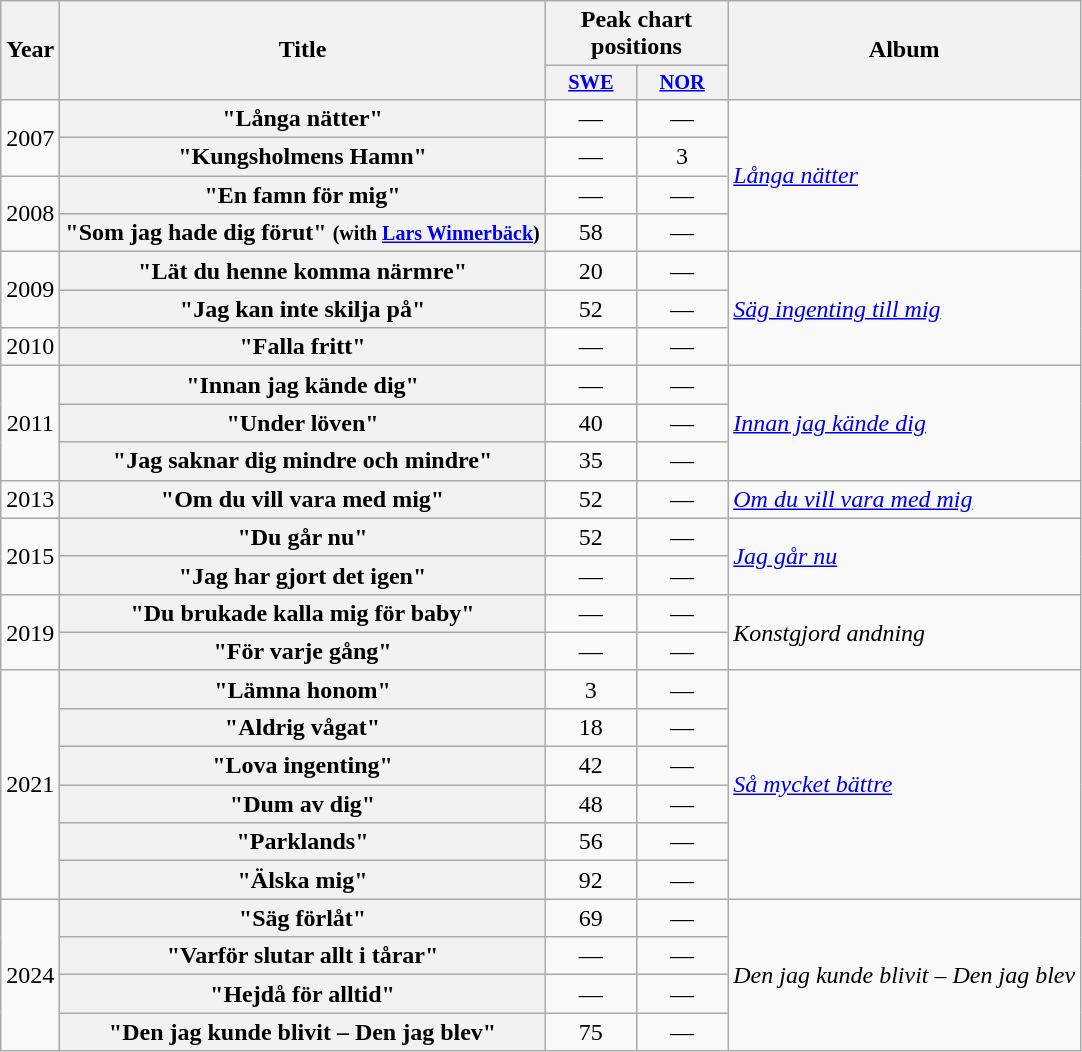<table class="wikitable plainrowheaders" style="text-align:center;" border="1">
<tr>
<th scope="col" rowspan="2">Year</th>
<th scope="col" rowspan="2">Title</th>
<th scope="col" colspan="2">Peak chart positions</th>
<th scope="col" rowspan="2">Album</th>
</tr>
<tr>
<th scope="col" style="width:4em;font-size:85%;"><a href='#'>SWE</a><br></th>
<th scope="col" style="width:4em;font-size:85%;"><a href='#'>NOR</a><br></th>
</tr>
<tr>
<td rowspan="2">2007</td>
<th scope="row">"Långa nätter"</th>
<td>—</td>
<td>—</td>
<td align="left" rowspan="4"><em><a href='#'>Långa nätter</a></em></td>
</tr>
<tr>
<th scope="row">"Kungsholmens Hamn"</th>
<td>—</td>
<td>3</td>
</tr>
<tr>
<td rowspan="2">2008</td>
<th scope="row">"En famn för mig"</th>
<td>—</td>
<td>—</td>
</tr>
<tr>
<th scope="row">"Som jag hade dig förut" <small>(with <a href='#'>Lars Winnerbäck</a>)</small></th>
<td>58</td>
<td>—</td>
</tr>
<tr>
<td rowspan="2">2009</td>
<th scope="row">"Lät du henne komma närmre"</th>
<td>20</td>
<td>—</td>
<td align="left" rowspan="3"><em><a href='#'>Säg ingenting till mig</a></em></td>
</tr>
<tr>
<th scope="row">"Jag kan inte skilja på"</th>
<td>52</td>
<td>—</td>
</tr>
<tr>
<td>2010</td>
<th scope="row">"Falla fritt"</th>
<td>—</td>
<td>—</td>
</tr>
<tr>
<td rowspan="3">2011</td>
<th scope="row">"Innan jag kände dig"</th>
<td>—</td>
<td>—</td>
<td align="left" rowspan="3"><em><a href='#'>Innan jag kände dig</a></em></td>
</tr>
<tr>
<th scope="row">"Under löven"</th>
<td>40</td>
<td>—</td>
</tr>
<tr>
<th scope="row">"Jag saknar dig mindre och mindre"</th>
<td>35</td>
<td>—</td>
</tr>
<tr>
<td>2013</td>
<th scope="row">"Om du vill vara med mig"</th>
<td>52</td>
<td>—</td>
<td align="left"><em><a href='#'>Om du vill vara med mig</a></em></td>
</tr>
<tr>
<td rowspan="2">2015</td>
<th scope="row">"Du går nu"</th>
<td>52</td>
<td>—</td>
<td align="left" rowspan="2"><em><a href='#'>Jag går nu</a></em></td>
</tr>
<tr>
<th scope="row">"Jag har gjort det igen"</th>
<td>—</td>
<td>—</td>
</tr>
<tr>
<td rowspan="2">2019</td>
<th scope="row">"Du brukade kalla mig för baby"<br></th>
<td>—</td>
<td>—</td>
<td align="left" rowspan="2"><em>Konstgjord andning</em></td>
</tr>
<tr>
<th scope="row">"För varje gång"</th>
<td>—</td>
<td>—</td>
</tr>
<tr>
<td rowspan="6">2021</td>
<th scope="row">"Lämna honom"</th>
<td>3<br></td>
<td>—</td>
<td align="left" rowspan="6"><em><a href='#'>Så mycket bättre</a></em></td>
</tr>
<tr>
<th scope="row">"Aldrig vågat"</th>
<td>18<br></td>
<td>—</td>
</tr>
<tr>
<th scope="row">"Lova ingenting"</th>
<td>42<br></td>
<td>—</td>
</tr>
<tr>
<th scope="row">"Dum av dig"</th>
<td>48<br></td>
<td>—</td>
</tr>
<tr>
<th scope="row">"Parklands"</th>
<td>56<br></td>
<td>—</td>
</tr>
<tr>
<th scope="row">"Älska mig"</th>
<td>92<br></td>
<td>—</td>
</tr>
<tr>
<td rowspan="4">2024</td>
<th scope="row">"Säg förlåt"</th>
<td>69<br></td>
<td>—</td>
<td rowspan="4"><em>Den jag kunde blivit – Den jag blev</em></td>
</tr>
<tr>
<th scope="row">"Varför slutar allt i tårar"</th>
<td>—</td>
<td>—</td>
</tr>
<tr>
<th scope="row">"Hejdå för alltid"</th>
<td>—</td>
<td>—</td>
</tr>
<tr>
<th scope="row">"Den jag kunde blivit – Den jag blev"</th>
<td>75<br></td>
<td>—</td>
</tr>
</table>
